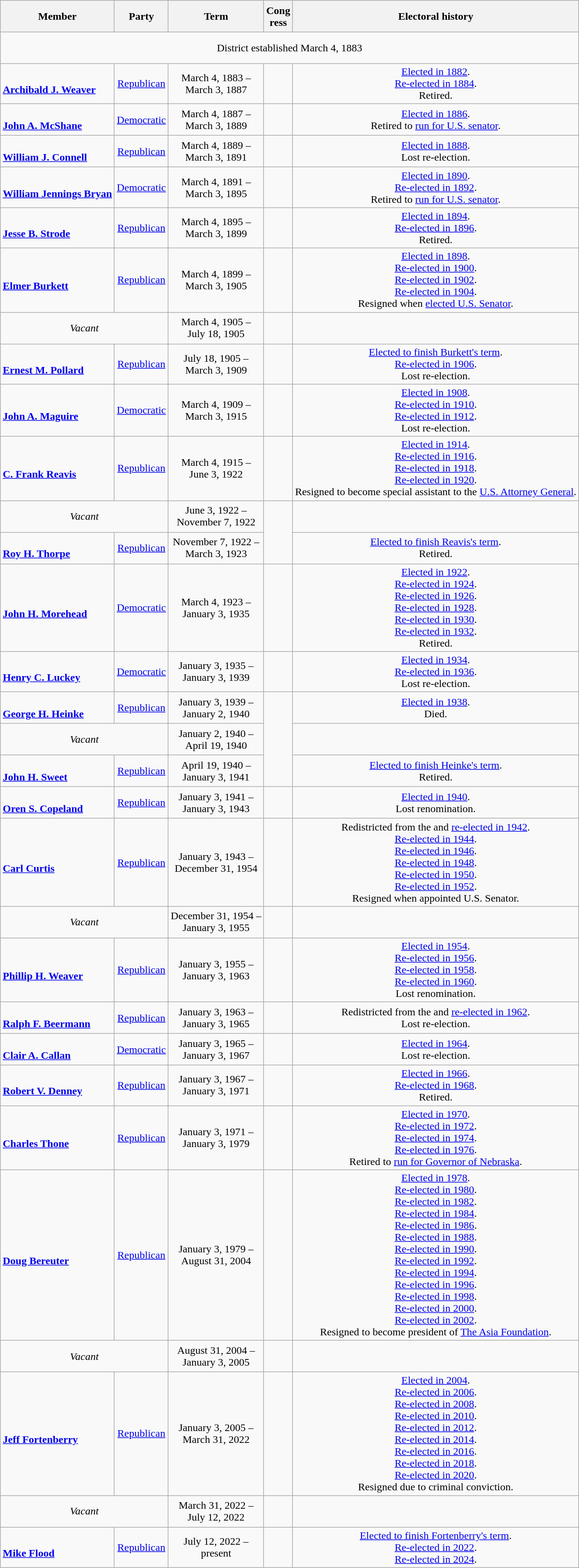<table class=wikitable style="text-align:center">
<tr style="height:3em">
<th>Member<br></th>
<th>Party</th>
<th>Term</th>
<th>Cong<br>ress</th>
<th>Electoral history</th>
</tr>
<tr style="height:3em">
<td colspan=5>District established March 4, 1883</td>
</tr>
<tr style="height:3em">
<td align=left><br><strong><a href='#'>Archibald J. Weaver</a></strong><br></td>
<td><a href='#'>Republican</a></td>
<td nowrap>March 4, 1883 –<br>March 3, 1887</td>
<td></td>
<td><a href='#'>Elected in 1882</a>.<br><a href='#'>Re-elected in 1884</a>.<br>Retired.</td>
</tr>
<tr style="height:3em">
<td align=left><br><strong><a href='#'>John A. McShane</a></strong><br></td>
<td><a href='#'>Democratic</a></td>
<td nowrap>March 4, 1887 –<br>March 3, 1889</td>
<td></td>
<td><a href='#'>Elected in 1886</a>.<br>Retired to <a href='#'>run for U.S. senator</a>.</td>
</tr>
<tr style="height:3em">
<td align=left><br><strong><a href='#'>William J. Connell</a></strong><br></td>
<td><a href='#'>Republican</a></td>
<td nowrap>March 4, 1889 –<br>March 3, 1891</td>
<td></td>
<td><a href='#'>Elected in 1888</a>.<br>Lost re-election.</td>
</tr>
<tr style="height:3em">
<td align=left><br><strong><a href='#'>William Jennings Bryan</a></strong><br></td>
<td><a href='#'>Democratic</a></td>
<td nowrap>March 4, 1891 –<br>March 3, 1895</td>
<td></td>
<td><a href='#'>Elected in 1890</a>.<br><a href='#'>Re-elected in 1892</a>.<br>Retired to <a href='#'>run for U.S. senator</a>.</td>
</tr>
<tr style="height:3em">
<td align=left><br><strong><a href='#'>Jesse B. Strode</a></strong><br></td>
<td><a href='#'>Republican</a></td>
<td nowrap>March 4, 1895 –<br>March 3, 1899</td>
<td></td>
<td><a href='#'>Elected in 1894</a>.<br><a href='#'>Re-elected in 1896</a>.<br>Retired.</td>
</tr>
<tr style="height:3em">
<td align=left><br><strong><a href='#'>Elmer Burkett</a></strong><br></td>
<td><a href='#'>Republican</a></td>
<td nowrap>March 4, 1899 –<br>March 3, 1905</td>
<td></td>
<td><a href='#'>Elected in 1898</a>.<br><a href='#'>Re-elected in 1900</a>.<br><a href='#'>Re-elected in 1902</a>.<br><a href='#'>Re-elected in 1904</a>.<br>Resigned when <a href='#'>elected U.S. Senator</a>.</td>
</tr>
<tr style="height:3em">
<td colspan=2><em>Vacant</em></td>
<td nowrap>March 4, 1905 –<br>July 18, 1905</td>
<td></td>
<td></td>
</tr>
<tr style="height:3em">
<td align=left><br><strong><a href='#'>Ernest M. Pollard</a></strong><br></td>
<td><a href='#'>Republican</a></td>
<td nowrap>July 18, 1905 –<br>March 3, 1909</td>
<td></td>
<td><a href='#'>Elected to finish Burkett's term</a>.<br><a href='#'>Re-elected in 1906</a>.<br>Lost re-election.</td>
</tr>
<tr style="height:3em">
<td align=left><br><strong><a href='#'>John A. Maguire</a></strong><br></td>
<td><a href='#'>Democratic</a></td>
<td nowrap>March 4, 1909 –<br>March 3, 1915</td>
<td></td>
<td><a href='#'>Elected in 1908</a>.<br><a href='#'>Re-elected in 1910</a>.<br><a href='#'>Re-elected in 1912</a>.<br>Lost re-election.</td>
</tr>
<tr style="height:3em">
<td align=left><br><strong><a href='#'>C. Frank Reavis</a></strong><br></td>
<td><a href='#'>Republican</a></td>
<td nowrap>March 4, 1915 –<br>June 3, 1922</td>
<td></td>
<td><a href='#'>Elected in 1914</a>.<br><a href='#'>Re-elected in 1916</a>.<br><a href='#'>Re-elected in 1918</a>.<br><a href='#'>Re-elected in 1920</a>.<br>Resigned to become special assistant to the <a href='#'>U.S. Attorney General</a>.</td>
</tr>
<tr style="height:3em">
<td colspan=2><em>Vacant</em></td>
<td nowrap>June 3, 1922 –<br>November 7, 1922</td>
<td rowspan=2></td>
<td></td>
</tr>
<tr style="height:3em">
<td align=left><br><strong><a href='#'>Roy H. Thorpe</a></strong><br></td>
<td><a href='#'>Republican</a></td>
<td nowrap>November 7, 1922 –<br>March 3, 1923</td>
<td><a href='#'>Elected to finish Reavis's term</a>.<br>Retired.</td>
</tr>
<tr style="height:3em">
<td align=left><br><strong><a href='#'>John H. Morehead</a></strong><br></td>
<td><a href='#'>Democratic</a></td>
<td nowrap>March 4, 1923 –<br>January 3, 1935</td>
<td></td>
<td><a href='#'>Elected in 1922</a>.<br><a href='#'>Re-elected in 1924</a>.<br><a href='#'>Re-elected in 1926</a>.<br><a href='#'>Re-elected in 1928</a>.<br><a href='#'>Re-elected in 1930</a>.<br><a href='#'>Re-elected in 1932</a>.<br>Retired.</td>
</tr>
<tr style="height:3em">
<td align=left><br><strong><a href='#'>Henry C. Luckey</a></strong><br></td>
<td><a href='#'>Democratic</a></td>
<td nowrap>January 3, 1935 –<br>January 3, 1939</td>
<td></td>
<td><a href='#'>Elected in 1934</a>.<br><a href='#'>Re-elected in 1936</a>.<br>Lost re-election.</td>
</tr>
<tr style="height:3em">
<td align=left><br><strong><a href='#'>George H. Heinke</a></strong><br></td>
<td><a href='#'>Republican</a></td>
<td nowrap>January 3, 1939 –<br>January 2, 1940</td>
<td rowspan=3></td>
<td><a href='#'>Elected in 1938</a>.<br>Died.</td>
</tr>
<tr style="height:3em">
<td colspan=2><em>Vacant</em></td>
<td nowrap>January 2, 1940 –<br>April 19, 1940</td>
<td></td>
</tr>
<tr style="height:3em">
<td align=left><br><strong><a href='#'>John H. Sweet</a></strong><br></td>
<td><a href='#'>Republican</a></td>
<td nowrap>April 19, 1940 –<br>January 3, 1941</td>
<td><a href='#'>Elected to finish Heinke's term</a>.<br>Retired.</td>
</tr>
<tr style="height:3em">
<td align=left><br><strong><a href='#'>Oren S. Copeland</a></strong><br></td>
<td><a href='#'>Republican</a></td>
<td nowrap>January 3, 1941 –<br>January 3, 1943</td>
<td></td>
<td><a href='#'>Elected in 1940</a>.<br>Lost renomination.</td>
</tr>
<tr style="height:3em">
<td align=left><br><strong><a href='#'>Carl Curtis</a></strong><br></td>
<td><a href='#'>Republican</a></td>
<td nowrap>January 3, 1943 –<br>December 31, 1954</td>
<td></td>
<td>Redistricted from the  and <a href='#'>re-elected in 1942</a>.<br><a href='#'>Re-elected in 1944</a>.<br><a href='#'>Re-elected in 1946</a>.<br><a href='#'>Re-elected in 1948</a>.<br><a href='#'>Re-elected in 1950</a>.<br><a href='#'>Re-elected in 1952</a>.<br>Resigned when appointed U.S. Senator.</td>
</tr>
<tr style="height:3em">
<td colspan=2><em>Vacant</em></td>
<td nowrap>December 31, 1954 –<br>January 3, 1955</td>
<td></td>
<td></td>
</tr>
<tr style="height:3em">
<td align=left><br><strong><a href='#'>Phillip H. Weaver</a></strong><br></td>
<td><a href='#'>Republican</a></td>
<td nowrap>January 3, 1955 –<br>January 3, 1963</td>
<td></td>
<td><a href='#'>Elected in 1954</a>.<br><a href='#'>Re-elected in 1956</a>.<br><a href='#'>Re-elected in 1958</a>.<br><a href='#'>Re-elected in 1960</a>.<br>Lost renomination.</td>
</tr>
<tr style="height:3em">
<td align=left><br><strong><a href='#'>Ralph F. Beermann</a></strong><br></td>
<td><a href='#'>Republican</a></td>
<td nowrap>January 3, 1963 –<br>January 3, 1965</td>
<td></td>
<td>Redistricted from the  and <a href='#'>re-elected in 1962</a>.<br>Lost re-election.</td>
</tr>
<tr style="height:3em">
<td align=left><br><strong><a href='#'>Clair A. Callan</a></strong><br></td>
<td><a href='#'>Democratic</a></td>
<td nowrap>January 3, 1965 –<br>January 3, 1967</td>
<td></td>
<td><a href='#'>Elected in 1964</a>.<br>Lost re-election.</td>
</tr>
<tr style="height:3em">
<td align=left><br><strong><a href='#'>Robert V. Denney</a></strong><br></td>
<td><a href='#'>Republican</a></td>
<td nowrap>January 3, 1967 –<br>January 3, 1971</td>
<td></td>
<td><a href='#'>Elected in 1966</a>.<br><a href='#'>Re-elected in 1968</a>.<br>Retired.</td>
</tr>
<tr style="height:3em">
<td align=left><br><strong><a href='#'>Charles Thone</a></strong><br></td>
<td><a href='#'>Republican</a></td>
<td nowrap>January 3, 1971 –<br>January 3, 1979</td>
<td></td>
<td><a href='#'>Elected in 1970</a>.<br><a href='#'>Re-elected in 1972</a>.<br><a href='#'>Re-elected in 1974</a>.<br><a href='#'>Re-elected in 1976</a>.<br>Retired to <a href='#'>run for Governor of Nebraska</a>.</td>
</tr>
<tr style="height:3em">
<td align=left><br><strong><a href='#'>Doug Bereuter</a></strong><br></td>
<td><a href='#'>Republican</a></td>
<td nowrap>January 3, 1979 –<br>August 31, 2004</td>
<td></td>
<td><a href='#'>Elected in 1978</a>.<br><a href='#'>Re-elected in 1980</a>.<br><a href='#'>Re-elected in 1982</a>.<br><a href='#'>Re-elected in 1984</a>.<br><a href='#'>Re-elected in 1986</a>.<br><a href='#'>Re-elected in 1988</a>.<br><a href='#'>Re-elected in 1990</a>.<br><a href='#'>Re-elected in 1992</a>.<br><a href='#'>Re-elected in 1994</a>.<br><a href='#'>Re-elected in 1996</a>.<br><a href='#'>Re-elected in 1998</a>.<br><a href='#'>Re-elected in 2000</a>.<br><a href='#'>Re-elected in 2002</a>.<br>Resigned to become president of <a href='#'>The Asia Foundation</a>.</td>
</tr>
<tr style="height:3em">
<td colspan=2><em>Vacant</em></td>
<td nowrap>August 31, 2004 –<br>January 3, 2005</td>
<td></td>
<td></td>
</tr>
<tr style="height:3em">
<td align=left><br><strong><a href='#'>Jeff Fortenberry</a></strong><br></td>
<td><a href='#'>Republican</a></td>
<td nowrap>January 3, 2005 –<br>March 31, 2022</td>
<td></td>
<td><a href='#'>Elected in 2004</a>.<br><a href='#'>Re-elected in 2006</a>.<br><a href='#'>Re-elected in 2008</a>.<br><a href='#'>Re-elected in 2010</a>.<br><a href='#'>Re-elected in 2012</a>.<br><a href='#'>Re-elected in 2014</a>.<br><a href='#'>Re-elected in 2016</a>.<br><a href='#'>Re-elected in 2018</a>.<br><a href='#'>Re-elected in 2020</a>.<br>Resigned due to criminal conviction.</td>
</tr>
<tr style="height:3em">
<td colspan=2><em>Vacant</em></td>
<td nowrap>March 31, 2022 –<br>July 12, 2022</td>
<td></td>
<td></td>
</tr>
<tr style="height:3em">
<td align=left><br><strong><a href='#'>Mike Flood</a></strong><br></td>
<td><a href='#'>Republican</a></td>
<td>July 12, 2022 –<br>present</td>
<td></td>
<td><a href='#'>Elected to finish Fortenberry's term</a>.<br><a href='#'>Re-elected in 2022</a>.<br><a href='#'>Re-elected in 2024</a>.</td>
</tr>
</table>
